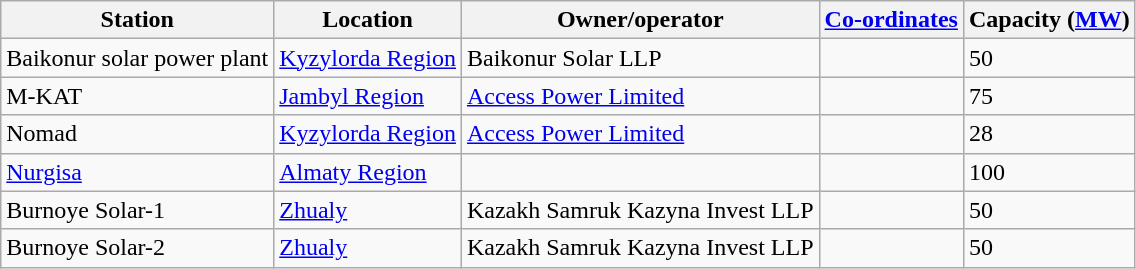<table class="wikitable sortable">
<tr>
<th>Station</th>
<th>Location</th>
<th>Owner/operator</th>
<th><a href='#'>Co-ordinates</a></th>
<th>Capacity (<a href='#'>MW</a>)</th>
</tr>
<tr>
<td>Baikonur solar power plant</td>
<td><a href='#'>Kyzylorda Region</a></td>
<td>Baikonur Solar LLP</td>
<td></td>
<td>50</td>
</tr>
<tr>
<td>M-KAT</td>
<td><a href='#'>Jambyl Region</a></td>
<td><a href='#'>Access Power Limited</a></td>
<td></td>
<td>75</td>
</tr>
<tr>
<td>Nomad</td>
<td><a href='#'>Kyzylorda Region</a></td>
<td><a href='#'>Access Power Limited</a></td>
<td></td>
<td>28</td>
</tr>
<tr>
<td><a href='#'>Nurgisa</a></td>
<td><a href='#'>Almaty Region</a></td>
<td></td>
<td></td>
<td>100</td>
</tr>
<tr>
<td>Burnoye Solar-1</td>
<td><a href='#'>Zhualy</a></td>
<td>Kazakh Samruk Kazyna Invest LLP</td>
<td></td>
<td>50</td>
</tr>
<tr>
<td>Burnoye Solar-2</td>
<td><a href='#'>Zhualy</a></td>
<td>Kazakh Samruk Kazyna Invest LLP</td>
<td></td>
<td>50</td>
</tr>
</table>
